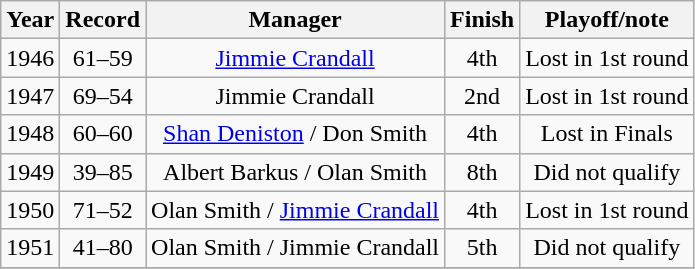<table class="wikitable">
<tr>
<th>Year</th>
<th>Record</th>
<th>Manager</th>
<th>Finish</th>
<th>Playoff/note</th>
</tr>
<tr align=center>
<td>1946</td>
<td>61–59</td>
<td><a href='#'>Jimmie Crandall</a></td>
<td>4th</td>
<td>Lost in 1st round</td>
</tr>
<tr align=center>
<td>1947</td>
<td>69–54</td>
<td>Jimmie Crandall</td>
<td>2nd</td>
<td>Lost in 1st round</td>
</tr>
<tr align=center>
<td>1948</td>
<td>60–60</td>
<td><a href='#'>Shan Deniston</a> / Don Smith</td>
<td>4th</td>
<td>Lost in Finals</td>
</tr>
<tr align=center>
<td>1949</td>
<td>39–85</td>
<td>Albert Barkus / Olan Smith</td>
<td>8th</td>
<td>Did not qualify</td>
</tr>
<tr align=center>
<td>1950</td>
<td>71–52</td>
<td>Olan Smith / <a href='#'>Jimmie Crandall</a></td>
<td>4th</td>
<td>Lost in 1st round</td>
</tr>
<tr align=center>
<td>1951</td>
<td>41–80</td>
<td>Olan Smith / Jimmie Crandall</td>
<td>5th</td>
<td>Did not qualify</td>
</tr>
<tr align=center>
</tr>
</table>
